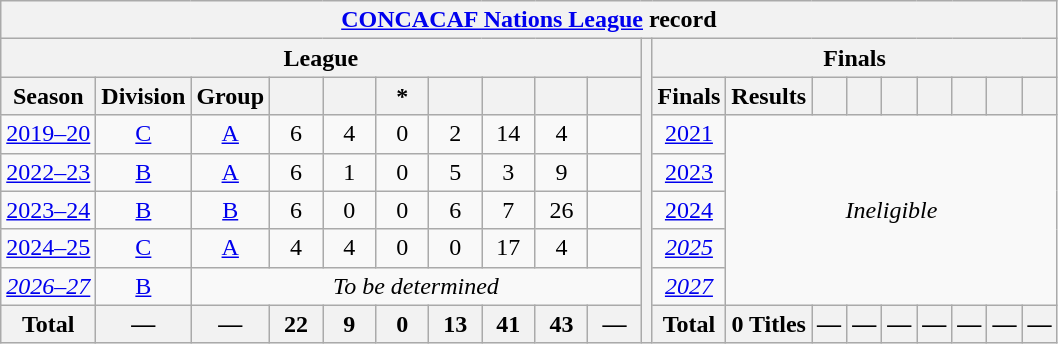<table class="wikitable" style="text-align: center;">
<tr>
<th colspan="20"><a href='#'>CONCACAF Nations League</a> record</th>
</tr>
<tr>
<th colspan="10">League</th>
<th rowspan="8"></th>
<th colspan="9">Finals</th>
</tr>
<tr>
<th>Season</th>
<th>Division</th>
<th>Group</th>
<th width="28"></th>
<th width="28"></th>
<th width="28">*</th>
<th width="28"></th>
<th width="28"></th>
<th width="28"></th>
<th width="28"></th>
<th>Finals</th>
<th>Results</th>
<th></th>
<th></th>
<th></th>
<th></th>
<th></th>
<th></th>
<th></th>
</tr>
<tr>
<td><a href='#'>2019–20</a></td>
<td><a href='#'>C</a></td>
<td><a href='#'>A</a></td>
<td>6</td>
<td>4</td>
<td>0</td>
<td>2</td>
<td>14</td>
<td>4</td>
<td></td>
<td> <a href='#'>2021</a></td>
<td colspan="8" rowspan="5"><em>Ineligible</em></td>
</tr>
<tr>
<td><a href='#'>2022–23</a></td>
<td><a href='#'>B</a></td>
<td><a href='#'>A</a></td>
<td>6</td>
<td>1</td>
<td>0</td>
<td>5</td>
<td>3</td>
<td>9</td>
<td></td>
<td> <a href='#'>2023</a></td>
</tr>
<tr>
<td><a href='#'>2023–24</a></td>
<td><a href='#'>B</a></td>
<td><a href='#'>B</a></td>
<td>6</td>
<td>0</td>
<td>0</td>
<td>6</td>
<td>7</td>
<td>26</td>
<td></td>
<td> <a href='#'>2024</a></td>
</tr>
<tr>
<td><a href='#'>2024–25</a></td>
<td><a href='#'>C</a></td>
<td><a href='#'>A</a></td>
<td>4</td>
<td>4</td>
<td>0</td>
<td>0</td>
<td>17</td>
<td>4</td>
<td></td>
<td> <a href='#'><em>2025</em></a></td>
</tr>
<tr>
<td><em><a href='#'>2026–27</a></em></td>
<td><a href='#'>B</a></td>
<td colspan="8"><em>To be determined</em></td>
<td> <em><a href='#'>2027</a></em></td>
</tr>
<tr>
<th>Total</th>
<th><strong>—</strong></th>
<th><strong>—</strong></th>
<th>22</th>
<th>9</th>
<th>0</th>
<th>13</th>
<th>41</th>
<th>43</th>
<th><strong>—</strong></th>
<th>Total</th>
<th>0 Titles</th>
<th><strong>—</strong></th>
<th><strong>—</strong></th>
<th><strong>—</strong></th>
<th><strong>—</strong></th>
<th><strong>—</strong></th>
<th><strong>—</strong></th>
<th><strong>—</strong></th>
</tr>
</table>
